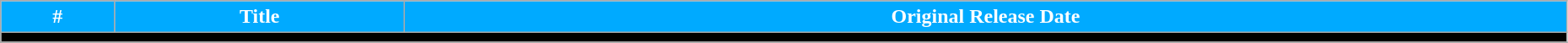<table class="wikitable plainrowheaders" width="98%">
<tr>
<th style="background: #00aaff; color: #FFF;">#</th>
<th style="background: #00aaff; color: #FFF;">Title</th>
<th style="background: #00aaff; color: #FFF;">Original Release Date</th>
</tr>
<tr>
<td colspan="7" bgcolor="#000000"></td>
</tr>
<tr>
</tr>
</table>
